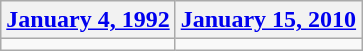<table class=wikitable>
<tr>
<th><a href='#'>January 4, 1992</a></th>
<th><a href='#'>January 15, 2010</a></th>
</tr>
<tr>
<td></td>
<td></td>
</tr>
</table>
